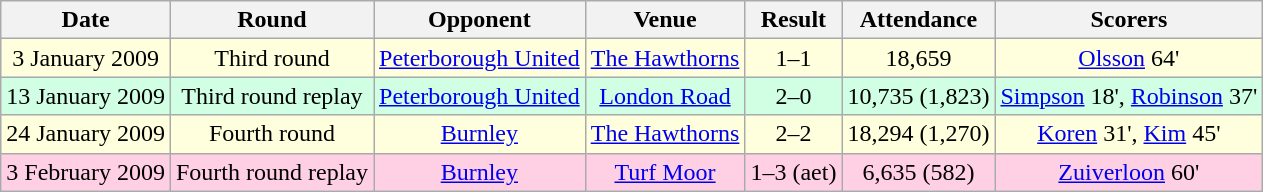<table class="wikitable sortable" style="text-align:center;">
<tr>
<th>Date</th>
<th>Round</th>
<th>Opponent</th>
<th>Venue</th>
<th>Result</th>
<th>Attendance</th>
<th>Scorers</th>
</tr>
<tr style="background:#ffd;">
<td>3 January 2009</td>
<td>Third round</td>
<td><a href='#'>Peterborough United</a></td>
<td><a href='#'>The Hawthorns</a></td>
<td>1–1</td>
<td>18,659</td>
<td><a href='#'>Olsson</a> 64'</td>
</tr>
<tr style="background:#d0ffe3;">
<td>13 January 2009</td>
<td>Third round replay</td>
<td><a href='#'>Peterborough United</a></td>
<td><a href='#'>London Road</a></td>
<td>2–0</td>
<td>10,735 (1,823)</td>
<td><a href='#'>Simpson</a> 18', <a href='#'>Robinson</a> 37'</td>
</tr>
<tr style="background:#ffd;">
<td>24 January 2009</td>
<td>Fourth round</td>
<td><a href='#'>Burnley</a></td>
<td><a href='#'>The Hawthorns</a></td>
<td>2–2</td>
<td>18,294 (1,270)</td>
<td><a href='#'>Koren</a> 31', <a href='#'>Kim</a> 45'</td>
</tr>
<tr style="background:#ffd0e3;">
<td>3 February 2009</td>
<td>Fourth round replay</td>
<td><a href='#'>Burnley</a></td>
<td><a href='#'>Turf Moor</a></td>
<td>1–3 (aet)</td>
<td>6,635 (582)</td>
<td><a href='#'>Zuiverloon</a> 60'</td>
</tr>
</table>
